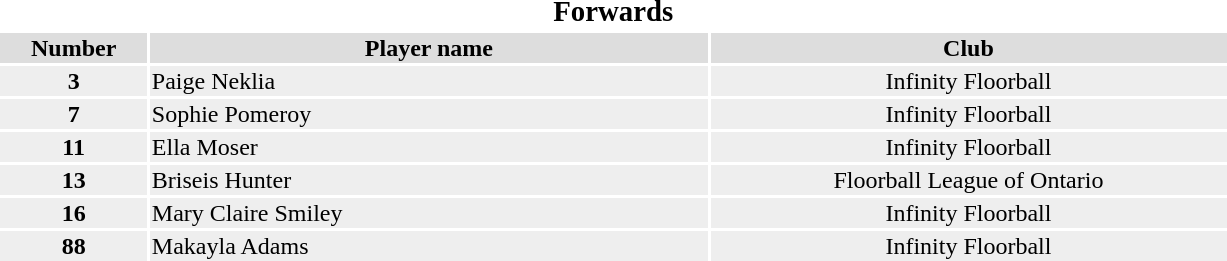<table width=65%>
<tr>
<th colspan="3"><big>Forwards</big></th>
</tr>
<tr bgcolor="#dddddd">
<th width=7%>Number</th>
<th width=27%>Player name</th>
<th width=25%>Club</th>
</tr>
<tr bgcolor="#eeeeee">
<td align=center><strong>3</strong></td>
<td>Paige Neklia</td>
<td align=center> Infinity Floorball</td>
</tr>
<tr bgcolor="#eeeeee">
<td align=center><strong>7</strong></td>
<td>Sophie Pomeroy</td>
<td align=center> Infinity Floorball</td>
</tr>
<tr bgcolor="#eeeeee">
<td align=center><strong>11</strong></td>
<td>Ella Moser</td>
<td align=center> Infinity Floorball</td>
</tr>
<tr bgcolor="#eeeeee">
<td align=center><strong>13</strong></td>
<td>Briseis Hunter</td>
<td align=center> Floorball League of Ontario</td>
</tr>
<tr bgcolor="#eeeeee">
<td align=center><strong>16</strong></td>
<td>Mary Claire Smiley</td>
<td align=center> Infinity Floorball</td>
</tr>
<tr bgcolor="#eeeeee">
<td align=center><strong>88</strong></td>
<td>Makayla Adams</td>
<td align=center> Infinity Floorball</td>
</tr>
</table>
